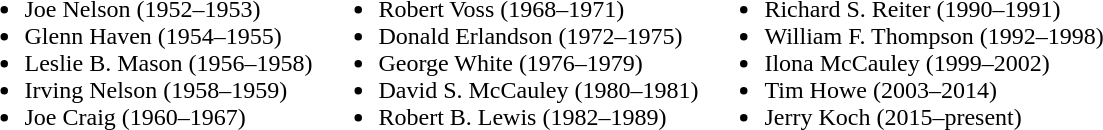<table>
<tr>
<td><br><ul><li>Joe Nelson (1952–1953)</li><li>Glenn Haven (1954–1955)</li><li>Leslie B. Mason (1956–1958)</li><li>Irving Nelson (1958–1959)</li><li>Joe Craig (1960–1967)</li></ul></td>
<td><br><ul><li>Robert Voss (1968–1971)</li><li>Donald Erlandson (1972–1975)</li><li>George White (1976–1979)</li><li>David S. McCauley (1980–1981)</li><li>Robert B. Lewis (1982–1989)</li></ul></td>
<td><br><ul><li>Richard S. Reiter (1990–1991)</li><li>William F. Thompson (1992–1998)</li><li>Ilona McCauley (1999–2002)</li><li>Tim Howe (2003–2014)</li><li>Jerry Koch (2015–present)</li></ul></td>
</tr>
</table>
